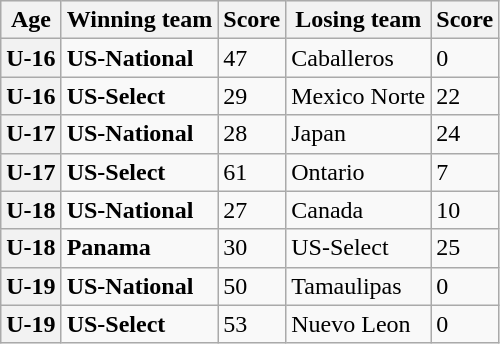<table class="wikitable">
<tr style="background:#efefef;">
<th>Age</th>
<th>Winning team</th>
<th>Score</th>
<th>Losing team</th>
<th>Score</th>
</tr>
<tr>
<th>U-16</th>
<td><strong>US-National</strong></td>
<td>47</td>
<td>Caballeros</td>
<td>0</td>
</tr>
<tr>
<th>U-16</th>
<td><strong>US-Select</strong></td>
<td>29</td>
<td>Mexico Norte</td>
<td>22</td>
</tr>
<tr>
<th>U-17</th>
<td><strong>US-National</strong></td>
<td>28</td>
<td>Japan</td>
<td>24</td>
</tr>
<tr>
<th>U-17</th>
<td><strong>US-Select</strong></td>
<td>61</td>
<td>Ontario</td>
<td>7</td>
</tr>
<tr>
<th>U-18</th>
<td><strong>US-National</strong></td>
<td>27</td>
<td>Canada</td>
<td>10</td>
</tr>
<tr>
<th>U-18</th>
<td><strong>Panama</strong></td>
<td>30</td>
<td>US-Select</td>
<td>25</td>
</tr>
<tr>
<th>U-19</th>
<td><strong>US-National</strong></td>
<td>50</td>
<td>Tamaulipas</td>
<td>0</td>
</tr>
<tr>
<th>U-19</th>
<td><strong>US-Select</strong></td>
<td>53</td>
<td>Nuevo Leon</td>
<td>0</td>
</tr>
</table>
